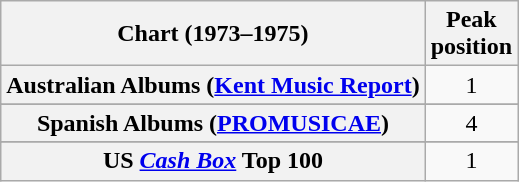<table class="wikitable sortable plainrowheaders" style="text-align:center;">
<tr>
<th scope="col">Chart (1973–1975)</th>
<th scope="col">Peak<br>position</th>
</tr>
<tr>
<th scope="row">Australian Albums (<a href='#'>Kent Music Report</a>)</th>
<td>1</td>
</tr>
<tr>
</tr>
<tr>
</tr>
<tr>
</tr>
<tr>
</tr>
<tr>
<th scope="row">Spanish Albums (<a href='#'>PROMUSICAE</a>)</th>
<td>4</td>
</tr>
<tr>
</tr>
<tr>
</tr>
<tr>
<th scope="row">US <em><a href='#'>Cash Box</a></em> Top 100</th>
<td>1</td>
</tr>
</table>
